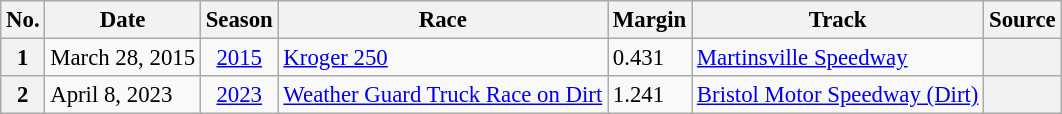<table class="wikitable sortable plainrowheaders" style="font-size:95%">
<tr>
<th scope="col" class="unsortable">No.</th>
<th scope="col" class="unsortable">Date</th>
<th scope="col" class="unsortable">Season</th>
<th scope="col" class="unsortable">Race</th>
<th>Margin</th>
<th scope="col" class="unsortable">Track</th>
<th scope="col" class="unsortable">Source</th>
</tr>
<tr>
<th scope="row">1</th>
<td>March 28, 2015</td>
<td style="text-align:center;"><a href='#'>2015</a></td>
<td><a href='#'>Kroger 250</a></td>
<td>0.431</td>
<td><a href='#'>Martinsville Speedway</a></td>
<th></th>
</tr>
<tr>
<th scope="row">2</th>
<td>April 8, 2023</td>
<td style="text-align:center;"><a href='#'>2023</a></td>
<td><a href='#'>Weather Guard Truck Race on Dirt</a></td>
<td>1.241</td>
<td><a href='#'>Bristol Motor Speedway (Dirt)</a></td>
<th></th>
</tr>
</table>
